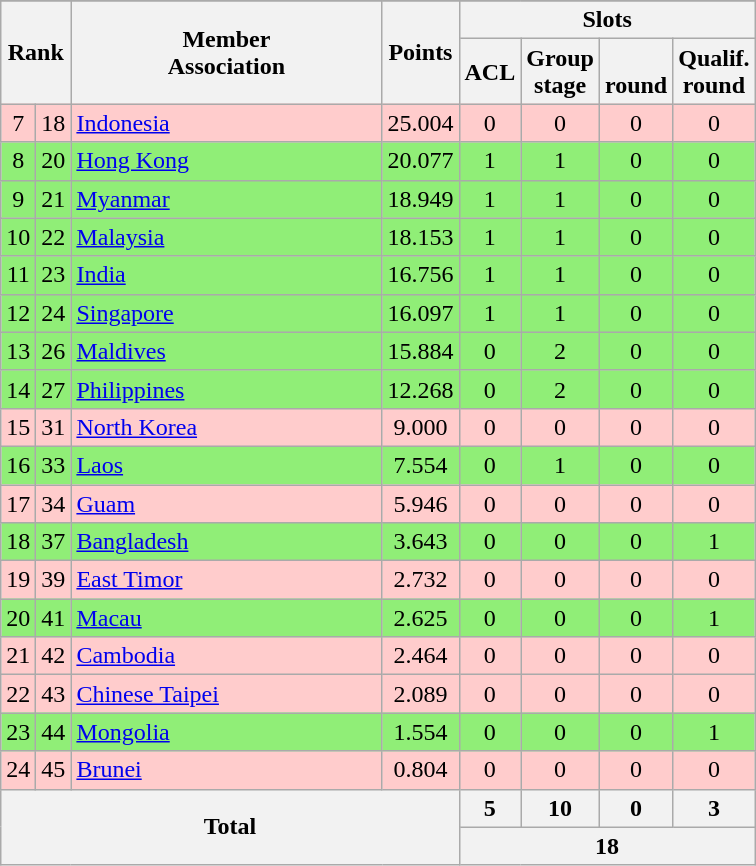<table class="wikitable" style="text-align:center">
<tr>
</tr>
<tr>
<th colspan=2 rowspan=2>Rank</th>
<th rowspan=2 width=200>Member<br>Association</th>
<th rowspan=2>Points</th>
<th colspan=4>Slots</th>
</tr>
<tr>
<th>ACL<br></th>
<th>Group<br>stage</th>
<th><br>round</th>
<th>Qualif.<br>round</th>
</tr>
<tr bgcolor=#ffcccc>
<td>7</td>
<td>18</td>
<td align=left> <a href='#'>Indonesia</a></td>
<td>25.004</td>
<td>0</td>
<td>0</td>
<td>0</td>
<td>0</td>
</tr>
<tr bgcolor=#90ee77>
<td>8</td>
<td>20</td>
<td align=left> <a href='#'>Hong Kong</a></td>
<td>20.077</td>
<td>1</td>
<td>1</td>
<td>0</td>
<td>0</td>
</tr>
<tr bgcolor=#90ee77>
<td>9</td>
<td>21</td>
<td align=left> <a href='#'>Myanmar</a></td>
<td>18.949</td>
<td>1</td>
<td>1</td>
<td>0</td>
<td>0</td>
</tr>
<tr bgcolor=#90ee77>
<td>10</td>
<td>22</td>
<td align=left> <a href='#'>Malaysia</a></td>
<td>18.153</td>
<td>1</td>
<td>1</td>
<td>0</td>
<td>0</td>
</tr>
<tr bgcolor=#90ee77>
<td>11</td>
<td>23</td>
<td align=left> <a href='#'>India</a></td>
<td>16.756</td>
<td>1</td>
<td>1</td>
<td>0</td>
<td>0</td>
</tr>
<tr bgcolor=#90ee77>
<td>12</td>
<td>24</td>
<td align=left> <a href='#'>Singapore</a></td>
<td>16.097</td>
<td>1</td>
<td>1</td>
<td>0</td>
<td>0</td>
</tr>
<tr bgcolor=#90ee77>
<td>13</td>
<td>26</td>
<td align=left> <a href='#'>Maldives</a></td>
<td>15.884</td>
<td>0</td>
<td>2</td>
<td>0</td>
<td>0</td>
</tr>
<tr bgcolor=#90ee77>
<td>14</td>
<td>27</td>
<td align=left> <a href='#'>Philippines</a></td>
<td>12.268</td>
<td>0</td>
<td>2</td>
<td>0</td>
<td>0</td>
</tr>
<tr bgcolor=#ffcccc>
<td>15</td>
<td>31</td>
<td align=left> <a href='#'>North Korea</a></td>
<td>9.000</td>
<td>0</td>
<td>0</td>
<td>0</td>
<td>0</td>
</tr>
<tr bgcolor=#90ee77>
<td>16</td>
<td>33</td>
<td align=left> <a href='#'>Laos</a></td>
<td>7.554</td>
<td>0</td>
<td>1</td>
<td>0</td>
<td>0</td>
</tr>
<tr bgcolor=#ffcccc>
<td>17</td>
<td>34</td>
<td align=left> <a href='#'>Guam</a></td>
<td>5.946</td>
<td>0</td>
<td>0</td>
<td>0</td>
<td>0</td>
</tr>
<tr bgcolor=#90ee77>
<td>18</td>
<td>37</td>
<td align=left> <a href='#'>Bangladesh</a></td>
<td>3.643</td>
<td>0</td>
<td>0</td>
<td>0</td>
<td>1</td>
</tr>
<tr bgcolor=#ffcccc>
<td>19</td>
<td>39</td>
<td align=left> <a href='#'>East Timor</a></td>
<td>2.732</td>
<td>0</td>
<td>0</td>
<td>0</td>
<td>0</td>
</tr>
<tr bgcolor=#90ee77>
<td>20</td>
<td>41</td>
<td align=left> <a href='#'>Macau</a></td>
<td>2.625</td>
<td>0</td>
<td>0</td>
<td>0</td>
<td>1</td>
</tr>
<tr bgcolor=#ffcccc>
<td>21</td>
<td>42</td>
<td align=left> <a href='#'>Cambodia</a></td>
<td>2.464</td>
<td>0</td>
<td>0</td>
<td>0</td>
<td>0</td>
</tr>
<tr bgcolor=#ffcccc>
<td>22</td>
<td>43</td>
<td align=left> <a href='#'>Chinese Taipei</a></td>
<td>2.089</td>
<td>0</td>
<td>0</td>
<td>0</td>
<td>0</td>
</tr>
<tr bgcolor=#90ee77>
<td>23</td>
<td>44</td>
<td align=left> <a href='#'>Mongolia</a></td>
<td>1.554</td>
<td>0</td>
<td>0</td>
<td>0</td>
<td>1</td>
</tr>
<tr bgcolor=#ffcccc>
<td>24</td>
<td>45</td>
<td align=left> <a href='#'>Brunei</a></td>
<td>0.804</td>
<td>0</td>
<td>0</td>
<td>0</td>
<td>0</td>
</tr>
<tr>
<th colspan=4 rowspan=2>Total</th>
<th>5</th>
<th>10</th>
<th>0</th>
<th>3</th>
</tr>
<tr>
<th colspan=4>18</th>
</tr>
</table>
